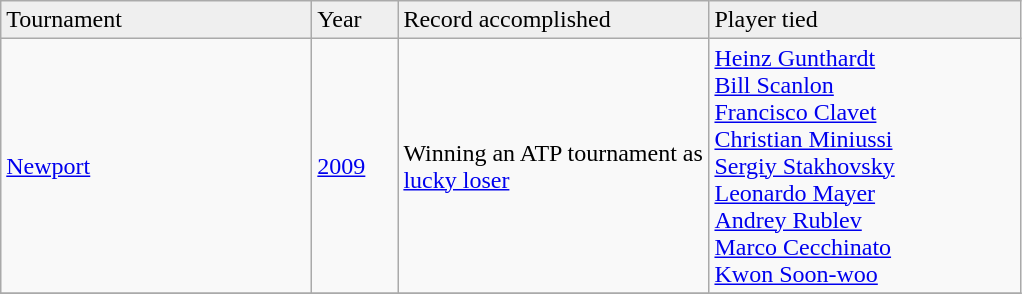<table class=wikitable>
<tr style="background:#efefef;">
<td width=200>Tournament</td>
<td width=50>Year</td>
<td width=200>Record accomplished</td>
<td width=200>Player tied</td>
</tr>
<tr>
<td><a href='#'>Newport</a></td>
<td><a href='#'>2009</a></td>
<td>Winning an ATP tournament as <a href='#'>lucky loser</a></td>
<td><a href='#'>Heinz Gunthardt</a><br><a href='#'>Bill Scanlon</a><br><a href='#'>Francisco Clavet</a><br><a href='#'>Christian Miniussi</a><br><a href='#'>Sergiy Stakhovsky</a><br><a href='#'>Leonardo Mayer</a><br><a href='#'>Andrey Rublev</a><br><a href='#'>Marco Cecchinato</a><br><a href='#'>Kwon Soon-woo</a></td>
</tr>
<tr>
</tr>
</table>
